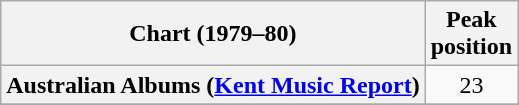<table class="wikitable sortable plainrowheaders" style="text-align:center">
<tr>
<th scope="col">Chart (1979–80)</th>
<th scope="col">Peak<br>position</th>
</tr>
<tr>
<th scope="row">Australian Albums (<a href='#'>Kent Music Report</a>)</th>
<td>23</td>
</tr>
<tr>
</tr>
</table>
